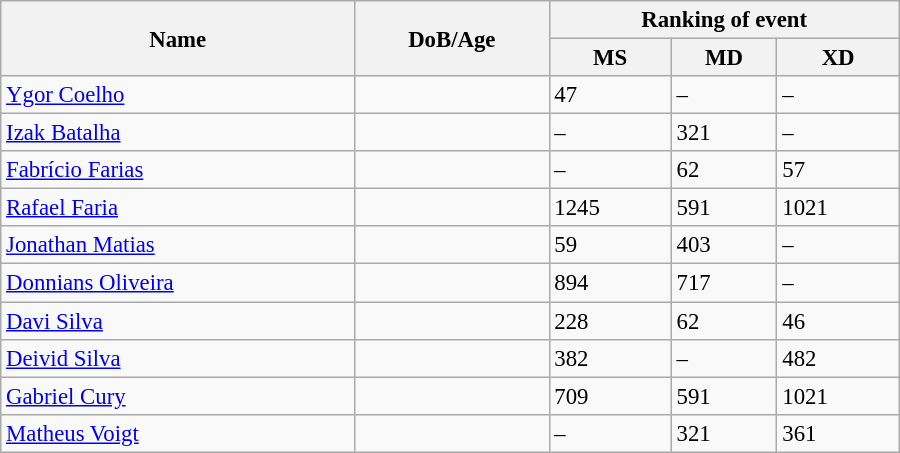<table class="wikitable" style="width:600px; font-size:95%;">
<tr>
<th rowspan="2" align="left">Name</th>
<th rowspan="2" align="left">DoB/Age</th>
<th colspan="3" align="center">Ranking of event</th>
</tr>
<tr>
<th align="center">MS</th>
<th>MD</th>
<th align="center">XD</th>
</tr>
<tr>
<td><a href='#'>Ygor Coelho</a></td>
<td></td>
<td>47</td>
<td>–</td>
<td>–</td>
</tr>
<tr>
<td><a href='#'>Izak Batalha</a></td>
<td></td>
<td>–</td>
<td>321</td>
<td>–</td>
</tr>
<tr>
<td><a href='#'>Fabrício Farias</a></td>
<td></td>
<td>–</td>
<td>62</td>
<td>57</td>
</tr>
<tr>
<td><a href='#'>Rafael Faria</a></td>
<td></td>
<td>1245</td>
<td>591</td>
<td>1021</td>
</tr>
<tr>
<td><a href='#'>Jonathan Matias</a></td>
<td></td>
<td>59</td>
<td>403</td>
<td>–</td>
</tr>
<tr>
<td><a href='#'>Donnians Oliveira</a></td>
<td></td>
<td>894</td>
<td>717</td>
<td>–</td>
</tr>
<tr>
<td><a href='#'>Davi Silva</a></td>
<td></td>
<td>228</td>
<td>62</td>
<td>46</td>
</tr>
<tr>
<td><a href='#'>Deivid Silva</a></td>
<td></td>
<td>382</td>
<td>–</td>
<td>482</td>
</tr>
<tr>
<td><a href='#'>Gabriel Cury</a></td>
<td></td>
<td>709</td>
<td>591</td>
<td>1021</td>
</tr>
<tr>
<td><a href='#'>Matheus Voigt</a></td>
<td></td>
<td>–</td>
<td>321</td>
<td>361</td>
</tr>
</table>
